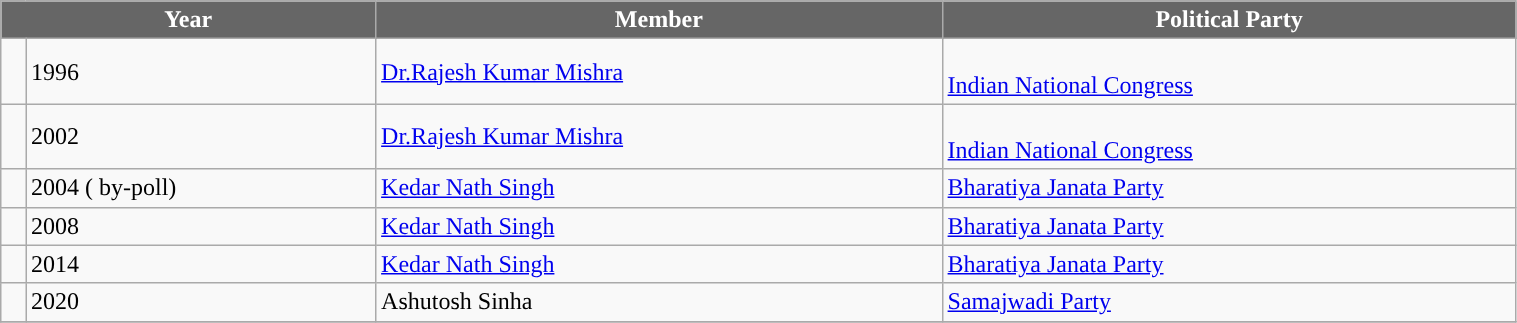<table class="wikitable" width=80%>
<tr>
<th style="background-color:#666666; color:white" colspan="2">Year</th>
<th style="background-color:#666666; color:white">Member</th>
<th style="background-color:#666666; color:white">Political Party</th>
</tr>
<tr>
<td style="background-color: "></td>
<td>1996</td>
<td><a href='#'>Dr.Rajesh Kumar Mishra</a></td>
<td><br><a href='#'>Indian National Congress</a></td>
</tr>
<tr>
<td style="background-color: "></td>
<td>2002</td>
<td><a href='#'>Dr.Rajesh Kumar Mishra</a></td>
<td><br><a href='#'>Indian National Congress</a></td>
</tr>
<tr>
<td style="background-color: "></td>
<td>2004 ( by-poll)</td>
<td><a href='#'>Kedar Nath Singh</a></td>
<td><a href='#'>Bharatiya Janata Party</a></td>
</tr>
<tr>
<td style="background-color: "></td>
<td>2008</td>
<td><a href='#'>Kedar Nath Singh</a></td>
<td><a href='#'>Bharatiya Janata Party</a></td>
</tr>
<tr>
<td style="background-color: "></td>
<td>2014</td>
<td><a href='#'>Kedar Nath Singh</a></td>
<td><a href='#'>Bharatiya Janata Party</a></td>
</tr>
<tr>
<td style="background-color: "></td>
<td>2020</td>
<td>Ashutosh Sinha</td>
<td><a href='#'>Samajwadi Party</a></td>
</tr>
<tr>
</tr>
</table>
